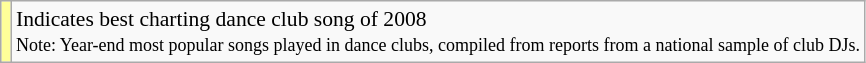<table class="wikitable" style="font-size:90%;">
<tr>
<td style="background-color:#FFFF99"></td>
<td>Indicates best charting dance club song of 2008  <br> <small>Note: Year-end most popular songs played in dance clubs, compiled from reports from a national sample of club DJs.</small></td>
</tr>
</table>
